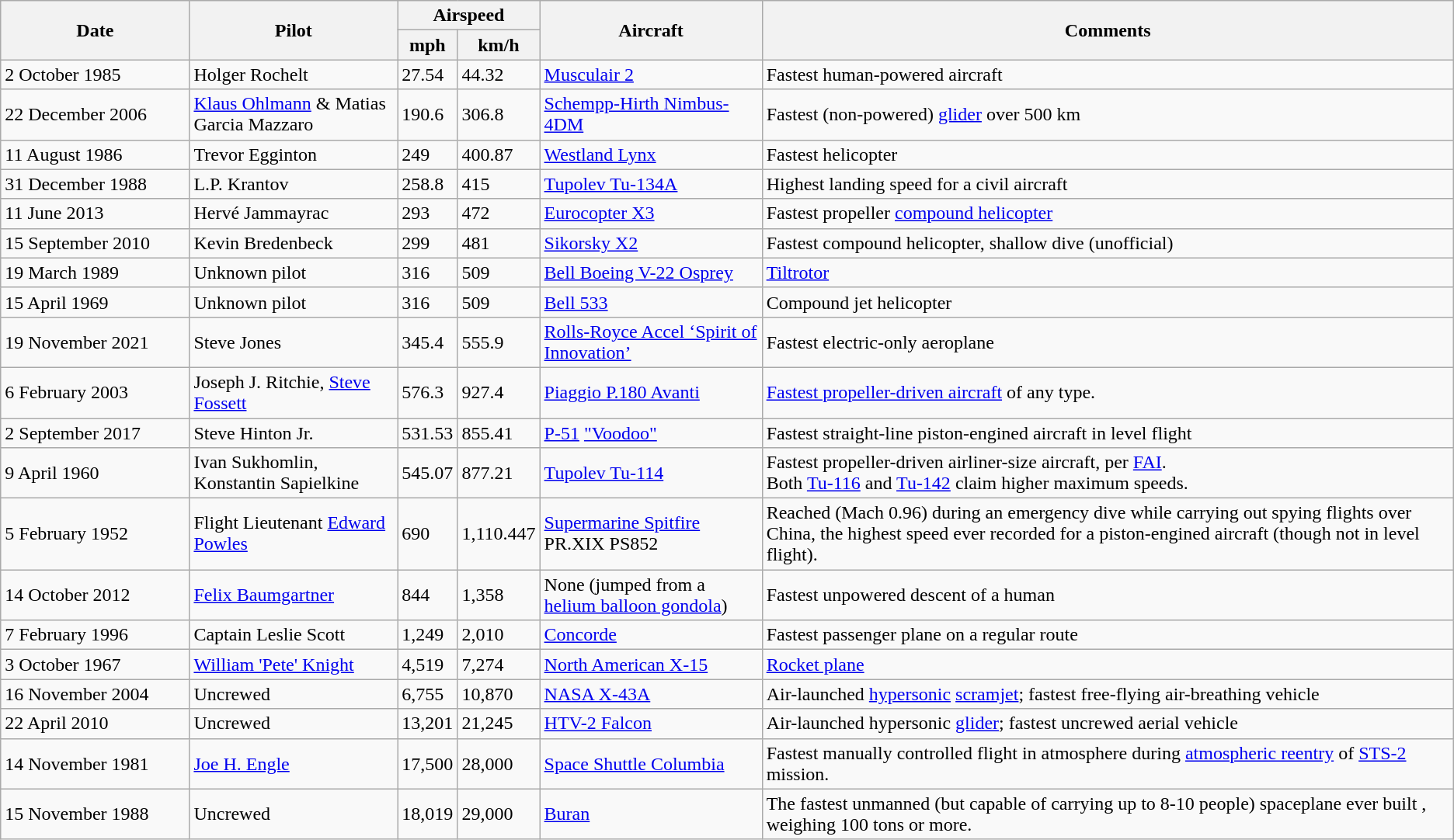<table class="wikitable sortable">
<tr>
<th rowspan="2" width=13%>Date</th>
<th rowspan="2">Pilot</th>
<th colspan="2">Airspeed</th>
<th rowspan="2">Aircraft</th>
<th rowspan="2">Comments</th>
</tr>
<tr>
<th>mph</th>
<th>km/h</th>
</tr>
<tr>
<td>2 October 1985</td>
<td>Holger Rochelt</td>
<td>27.54</td>
<td>44.32</td>
<td><a href='#'>Musculair 2</a></td>
<td>Fastest human-powered aircraft</td>
</tr>
<tr>
<td>22 December 2006</td>
<td><a href='#'>Klaus Ohlmann</a> & Matias Garcia Mazzaro</td>
<td>190.6</td>
<td>306.8</td>
<td><a href='#'>Schempp-Hirth Nimbus-4DM</a></td>
<td>Fastest (non-powered) <a href='#'>glider</a> over 500 km</td>
</tr>
<tr>
<td>11 August 1986</td>
<td>Trevor Egginton</td>
<td>249</td>
<td>400.87</td>
<td><a href='#'>Westland Lynx</a></td>
<td>Fastest helicopter</td>
</tr>
<tr>
<td>31 December 1988</td>
<td>L.P. Krantov</td>
<td>258.8</td>
<td>415</td>
<td><a href='#'>Tupolev Tu-134A</a></td>
<td>Highest landing speed for a civil aircraft</td>
</tr>
<tr>
<td>11 June 2013</td>
<td>Hervé Jammayrac</td>
<td>293</td>
<td>472</td>
<td><a href='#'>Eurocopter X3</a></td>
<td>Fastest propeller <a href='#'>compound helicopter</a></td>
</tr>
<tr>
<td>15 September 2010</td>
<td>Kevin Bredenbeck</td>
<td>299</td>
<td>481</td>
<td><a href='#'>Sikorsky X2</a></td>
<td>Fastest compound helicopter, shallow dive (unofficial)</td>
</tr>
<tr>
<td>19 March 1989</td>
<td>Unknown pilot</td>
<td>316</td>
<td>509</td>
<td><a href='#'>Bell Boeing V-22 Osprey</a></td>
<td><a href='#'>Tiltrotor</a></td>
</tr>
<tr>
<td>15 April 1969</td>
<td>Unknown pilot</td>
<td>316</td>
<td>509</td>
<td><a href='#'>Bell 533</a></td>
<td>Compound jet helicopter</td>
</tr>
<tr>
<td>19 November 2021</td>
<td>Steve Jones</td>
<td>345.4</td>
<td>555.9</td>
<td><a href='#'>Rolls-Royce Accel ‘Spirit of Innovation’</a></td>
<td>Fastest electric-only aeroplane</td>
</tr>
<tr>
<td>6 February 2003</td>
<td>Joseph J. Ritchie, <a href='#'>Steve Fossett</a></td>
<td>576.3</td>
<td>927.4</td>
<td><a href='#'>Piaggio P.180 Avanti</a></td>
<td><a href='#'>Fastest propeller-driven aircraft</a> of any type.</td>
</tr>
<tr>
<td>2 September 2017</td>
<td>Steve Hinton Jr.</td>
<td>531.53</td>
<td>855.41</td>
<td><a href='#'>P-51</a> <a href='#'>"Voodoo"</a></td>
<td>Fastest straight-line piston-engined aircraft in level flight</td>
</tr>
<tr>
<td>9 April 1960</td>
<td>Ivan Sukhomlin, Konstantin Sapielkine</td>
<td>545.07</td>
<td>877.21</td>
<td><a href='#'>Tupolev Tu-114</a></td>
<td>Fastest propeller-driven airliner-size aircraft, per <a href='#'>FAI</a>.<br>Both <a href='#'>Tu-116</a> and <a href='#'>Tu-142</a> claim higher maximum speeds.</td>
</tr>
<tr>
<td>5 February 1952</td>
<td>Flight Lieutenant <a href='#'>Edward Powles</a></td>
<td>690</td>
<td>1,110.447</td>
<td><a href='#'>Supermarine Spitfire</a> PR.XIX PS852</td>
<td>Reached (Mach 0.96) during an emergency dive while carrying out spying flights over China, the highest speed ever recorded for a piston-engined aircraft (though not in level flight).</td>
</tr>
<tr>
<td>14 October 2012</td>
<td><a href='#'>Felix Baumgartner</a></td>
<td>844</td>
<td>1,358</td>
<td>None (jumped from a <a href='#'>helium balloon gondola</a>)</td>
<td>Fastest unpowered descent of a human</td>
</tr>
<tr>
<td>7 February 1996</td>
<td>Captain Leslie Scott</td>
<td>1,249</td>
<td>2,010</td>
<td><a href='#'>Concorde</a></td>
<td>Fastest passenger plane on a regular route</td>
</tr>
<tr>
<td>3 October 1967</td>
<td><a href='#'>William 'Pete' Knight</a></td>
<td>4,519</td>
<td>7,274</td>
<td><a href='#'>North American X-15</a></td>
<td><a href='#'>Rocket plane</a></td>
</tr>
<tr>
<td>16 November 2004</td>
<td>Uncrewed</td>
<td>6,755</td>
<td>10,870</td>
<td><a href='#'>NASA X-43A</a></td>
<td>Air-launched <a href='#'>hypersonic</a> <a href='#'>scramjet</a>; fastest free-flying air-breathing vehicle</td>
</tr>
<tr>
<td>22 April 2010</td>
<td>Uncrewed</td>
<td>13,201</td>
<td>21,245</td>
<td><a href='#'>HTV-2 Falcon</a></td>
<td>Air-launched hypersonic <a href='#'>glider</a>; fastest uncrewed aerial vehicle</td>
</tr>
<tr>
<td>14 November 1981</td>
<td><a href='#'>Joe H. Engle</a></td>
<td>17,500</td>
<td>28,000</td>
<td><a href='#'>Space Shuttle Columbia</a></td>
<td>Fastest manually controlled flight in atmosphere during <a href='#'>atmospheric reentry</a> of <a href='#'>STS-2</a> mission.</td>
</tr>
<tr>
<td>15 November 1988</td>
<td>Uncrewed</td>
<td>18,019</td>
<td>29,000</td>
<td><a href='#'>Buran</a></td>
<td>The fastest unmanned (but capable of carrying up to 8-10 people) spaceplane ever built , weighing 100 tons or more.</td>
</tr>
</table>
